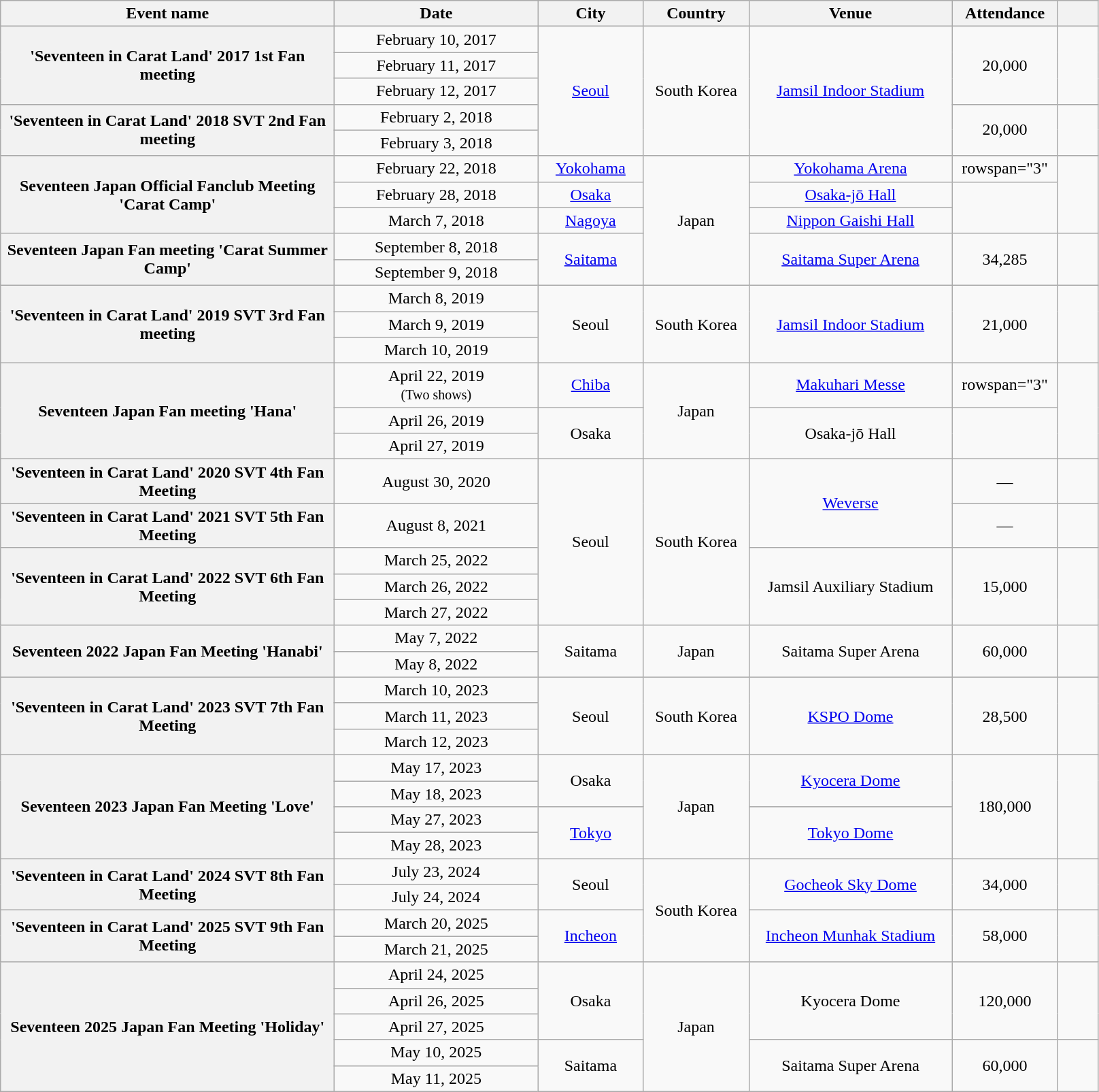<table class="wikitable plainrowheaders" style="text-align:center;">
<tr>
<th scope="col" style="width:20em;">Event name</th>
<th scope="col" style="width:12em;">Date</th>
<th scope="col" style="width:6em;">City</th>
<th scope="col" style="width:6em;">Country</th>
<th scope="col" style="width:12em;">Venue</th>
<th scope="col" style="width:6em;">Attendance</th>
<th scope="col" style="width:2em;"></th>
</tr>
<tr>
<th rowspan="3" scope="rowgroup">'Seventeen in Carat Land' 2017 1st Fan meeting</th>
<td>February 10, 2017</td>
<td rowspan="5"><a href='#'>Seoul</a></td>
<td rowspan="5">South Korea</td>
<td rowspan="5"><a href='#'>Jamsil Indoor Stadium</a></td>
<td rowspan="3">20,000</td>
<td rowspan="3"></td>
</tr>
<tr>
<td>February 11, 2017</td>
</tr>
<tr>
<td>February 12, 2017</td>
</tr>
<tr>
<th scope="rowgroup" rowspan="2">'Seventeen in Carat Land' 2018 SVT 2nd Fan meeting</th>
<td>February 2, 2018</td>
<td rowspan="2">20,000</td>
<td rowspan="2"></td>
</tr>
<tr>
<td>February 3, 2018</td>
</tr>
<tr>
<th scope="rowgroup" rowspan="3">Seventeen Japan Official Fanclub Meeting 'Carat Camp'</th>
<td>February 22, 2018</td>
<td><a href='#'>Yokohama</a></td>
<td rowspan="5">Japan</td>
<td><a href='#'>Yokohama Arena</a></td>
<td>rowspan="3" </td>
<td rowspan="3"></td>
</tr>
<tr>
<td>February 28, 2018</td>
<td><a href='#'>Osaka</a></td>
<td><a href='#'>Osaka-jō Hall</a></td>
</tr>
<tr>
<td>March 7, 2018</td>
<td><a href='#'>Nagoya</a></td>
<td><a href='#'>Nippon Gaishi Hall</a></td>
</tr>
<tr>
<th scope="rowgroup" rowspan="2">Seventeen Japan Fan meeting 'Carat Summer Camp'</th>
<td>September 8, 2018</td>
<td rowspan="2"><a href='#'>Saitama</a></td>
<td rowspan="2"><a href='#'>Saitama Super Arena</a></td>
<td rowspan="2">34,285</td>
<td rowspan="2"></td>
</tr>
<tr>
<td>September 9, 2018</td>
</tr>
<tr>
<th rowspan="3" scope="rowgroup">'Seventeen in Carat Land' 2019 SVT 3rd Fan meeting</th>
<td>March 8, 2019</td>
<td rowspan="3">Seoul</td>
<td rowspan="3">South Korea</td>
<td rowspan="3"><a href='#'>Jamsil Indoor Stadium</a></td>
<td rowspan="3">21,000</td>
<td rowspan="3"></td>
</tr>
<tr>
<td>March 9, 2019</td>
</tr>
<tr>
<td>March 10, 2019</td>
</tr>
<tr>
<th scope="rowgroup" rowspan="3">Seventeen Japan Fan meeting 'Hana'</th>
<td>April 22, 2019 <br><small>(Two shows)</small></td>
<td><a href='#'>Chiba</a></td>
<td rowspan="3">Japan</td>
<td><a href='#'>Makuhari Messe</a></td>
<td>rowspan="3" </td>
<td rowspan="3"></td>
</tr>
<tr>
<td>April 26, 2019</td>
<td rowspan="2">Osaka</td>
<td rowspan="2">Osaka-jō Hall</td>
</tr>
<tr>
<td>April 27, 2019</td>
</tr>
<tr>
<th scope="row">'Seventeen in Carat Land' 2020 SVT 4th Fan Meeting</th>
<td>August 30, 2020</td>
<td rowspan="5">Seoul</td>
<td rowspan="5">South Korea</td>
<td rowspan="2"><a href='#'>Weverse</a></td>
<td>—</td>
<td></td>
</tr>
<tr>
<th scope="row">'Seventeen in Carat Land' 2021 SVT 5th Fan Meeting</th>
<td>August 8, 2021</td>
<td>—</td>
<td></td>
</tr>
<tr>
<th rowspan="3" scope="rowgroup">'Seventeen in Carat Land' 2022 SVT 6th Fan Meeting</th>
<td>March 25, 2022</td>
<td rowspan="3">Jamsil Auxiliary Stadium</td>
<td rowspan="3">15,000</td>
<td rowspan="3"></td>
</tr>
<tr>
<td>March 26, 2022</td>
</tr>
<tr>
<td>March 27, 2022</td>
</tr>
<tr>
<th scope="rowgroup" rowspan="2">Seventeen 2022 Japan Fan Meeting 'Hanabi'</th>
<td>May 7, 2022</td>
<td rowspan="2">Saitama</td>
<td rowspan="2">Japan</td>
<td rowspan="2">Saitama Super Arena</td>
<td rowspan="2">60,000</td>
<td rowspan="2"></td>
</tr>
<tr>
<td>May 8, 2022</td>
</tr>
<tr>
<th rowspan="3" scope="rowgroup">'Seventeen in Carat Land' 2023 SVT 7th Fan Meeting</th>
<td>March 10, 2023</td>
<td rowspan="3">Seoul</td>
<td rowspan="3">South Korea</td>
<td rowspan="3"><a href='#'>KSPO Dome</a></td>
<td rowspan="3">28,500</td>
<td rowspan="3"></td>
</tr>
<tr>
<td>March 11, 2023</td>
</tr>
<tr>
<td>March 12, 2023</td>
</tr>
<tr>
<th scope="rowgroup" rowspan="4">Seventeen 2023 Japan Fan Meeting 'Love'</th>
<td>May 17, 2023</td>
<td rowspan="2">Osaka</td>
<td rowspan="4">Japan</td>
<td rowspan="2"><a href='#'>Kyocera Dome</a></td>
<td rowspan="4">180,000</td>
<td rowspan="4"></td>
</tr>
<tr>
<td>May 18, 2023</td>
</tr>
<tr>
<td>May 27, 2023</td>
<td rowspan="2"><a href='#'>Tokyo</a></td>
<td rowspan="2"><a href='#'>Tokyo Dome</a></td>
</tr>
<tr>
<td>May 28, 2023</td>
</tr>
<tr>
<th rowspan="2" scope="rowgroup">'Seventeen in Carat Land' 2024 SVT 8th Fan Meeting</th>
<td>July 23, 2024</td>
<td rowspan="2">Seoul</td>
<td rowspan="4">South Korea</td>
<td rowspan="2"><a href='#'>Gocheok Sky Dome</a></td>
<td rowspan="2">34,000</td>
<td rowspan="2"></td>
</tr>
<tr>
<td>July 24, 2024</td>
</tr>
<tr>
<th rowspan="2" scope="rowgroup">'Seventeen in Carat Land' 2025 SVT 9th Fan Meeting</th>
<td>March 20, 2025</td>
<td rowspan="2"><a href='#'>Incheon</a></td>
<td rowspan="2"><a href='#'>Incheon Munhak Stadium</a></td>
<td rowspan="2">58,000</td>
<td rowspan="2"></td>
</tr>
<tr>
<td>March 21, 2025</td>
</tr>
<tr>
<th scope="rowgroup" rowspan="5">Seventeen 2025 Japan Fan Meeting 'Holiday'</th>
<td>April 24, 2025</td>
<td rowspan="3">Osaka</td>
<td rowspan="5">Japan</td>
<td rowspan="3">Kyocera Dome</td>
<td rowspan="3">120,000</td>
<td rowspan="3"></td>
</tr>
<tr>
<td>April 26, 2025</td>
</tr>
<tr>
<td>April 27, 2025</td>
</tr>
<tr>
<td>May 10, 2025</td>
<td rowspan="2">Saitama</td>
<td rowspan="2">Saitama Super Arena</td>
<td rowspan="2">60,000</td>
<td rowspan="2"></td>
</tr>
<tr>
<td>May 11, 2025</td>
</tr>
</table>
